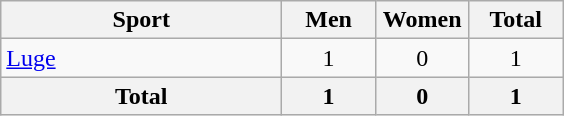<table class="wikitable sortable" style="text-align:center;">
<tr>
<th width=180>Sport</th>
<th width=55>Men</th>
<th width=55>Women</th>
<th width=55>Total</th>
</tr>
<tr>
<td align=left><a href='#'>Luge</a></td>
<td>1</td>
<td>0</td>
<td>1</td>
</tr>
<tr>
<th>Total</th>
<th>1</th>
<th>0</th>
<th>1</th>
</tr>
</table>
